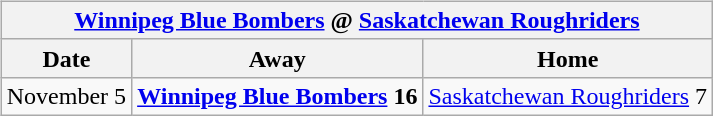<table cellspacing="10">
<tr>
<td valign="top"><br><table class="wikitable">
<tr>
<th colspan="4"><a href='#'>Winnipeg Blue Bombers</a> @ <a href='#'>Saskatchewan Roughriders</a></th>
</tr>
<tr>
<th>Date</th>
<th>Away</th>
<th>Home</th>
</tr>
<tr>
<td>November 5</td>
<td><strong><a href='#'>Winnipeg Blue Bombers</a> 16</strong></td>
<td><a href='#'>Saskatchewan Roughriders</a> 7</td>
</tr>
</table>
</td>
</tr>
</table>
